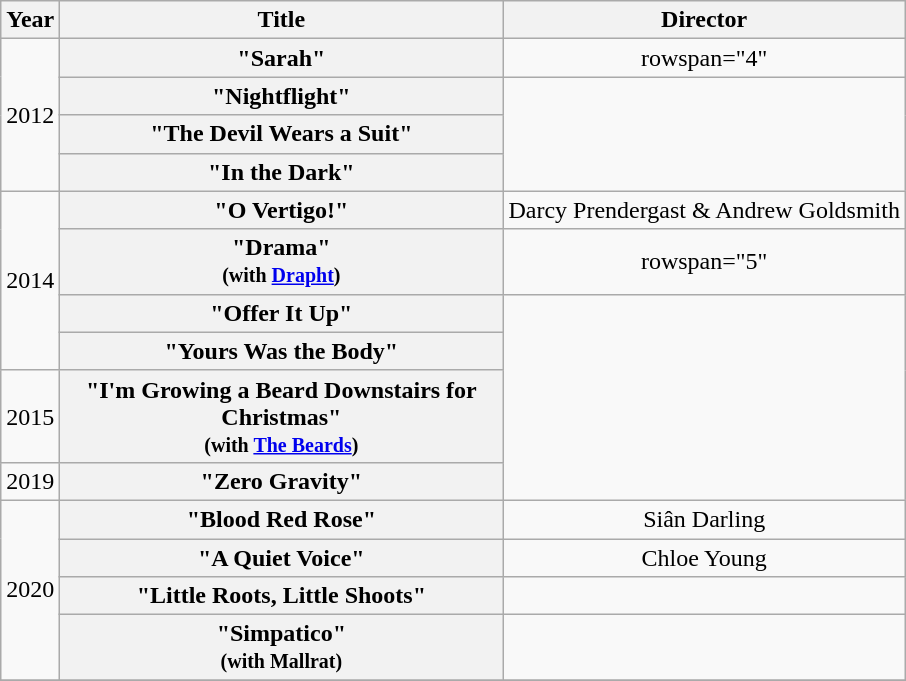<table class="wikitable plainrowheaders" style="text-align:center;">
<tr>
<th>Year</th>
<th style="width:18em;">Title</th>
<th>Director</th>
</tr>
<tr>
<td rowspan="4">2012</td>
<th scope="row">"Sarah"</th>
<td>rowspan="4" </td>
</tr>
<tr>
<th scope="row">"Nightflight"</th>
</tr>
<tr>
<th scope="row">"The Devil Wears a Suit"</th>
</tr>
<tr>
<th scope="row">"In the Dark"</th>
</tr>
<tr>
<td rowspan="4">2014</td>
<th scope="row">"O Vertigo!"</th>
<td>Darcy Prendergast & Andrew Goldsmith</td>
</tr>
<tr>
<th scope="row">"Drama"<br><small>(with <a href='#'>Drapht</a>)</small></th>
<td>rowspan="5" </td>
</tr>
<tr>
<th scope="row">"Offer It Up"</th>
</tr>
<tr>
<th scope="row">"Yours Was the Body"</th>
</tr>
<tr>
<td>2015</td>
<th scope="row">"I'm Growing a Beard Downstairs for Christmas"<br><small>(with <a href='#'>The Beards</a>)</small></th>
</tr>
<tr>
<td>2019</td>
<th scope="row">"Zero Gravity"</th>
</tr>
<tr>
<td rowspan="4">2020</td>
<th scope="row">"Blood Red Rose"</th>
<td>Siân Darling</td>
</tr>
<tr>
<th scope="row">"A Quiet Voice"</th>
<td>Chloe Young</td>
</tr>
<tr>
<th scope="row">"Little Roots, Little Shoots"</th>
<td></td>
</tr>
<tr>
<th scope="row">"Simpatico"<br><small>(with Mallrat)</small></th>
<td></td>
</tr>
<tr>
</tr>
</table>
